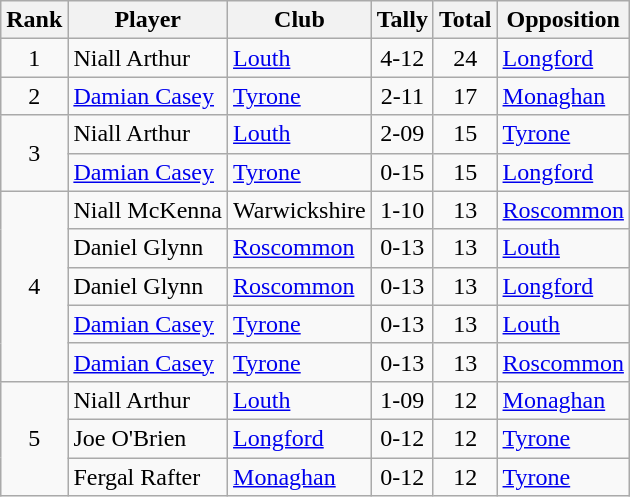<table class="wikitable">
<tr>
<th>Rank</th>
<th>Player</th>
<th>Club</th>
<th>Tally</th>
<th>Total</th>
<th>Opposition</th>
</tr>
<tr>
<td rowspan=1 align=center>1</td>
<td>Niall Arthur</td>
<td><a href='#'>Louth</a></td>
<td align=center>4-12</td>
<td align=center>24</td>
<td><a href='#'>Longford</a></td>
</tr>
<tr>
<td rowspan=1 align=center>2</td>
<td><a href='#'>Damian Casey</a></td>
<td><a href='#'>Tyrone</a></td>
<td align=center>2-11</td>
<td align=center>17</td>
<td><a href='#'>Monaghan</a></td>
</tr>
<tr>
<td rowspan=2 align=center>3</td>
<td>Niall Arthur</td>
<td><a href='#'>Louth</a></td>
<td align=center>2-09</td>
<td align=center>15</td>
<td><a href='#'>Tyrone</a></td>
</tr>
<tr>
<td><a href='#'>Damian Casey</a></td>
<td><a href='#'>Tyrone</a></td>
<td align=center>0-15</td>
<td align=center>15</td>
<td><a href='#'>Longford</a></td>
</tr>
<tr>
<td rowspan=5 align=center>4</td>
<td>Niall McKenna</td>
<td>Warwickshire</td>
<td align=center>1-10</td>
<td align=center>13</td>
<td><a href='#'>Roscommon</a></td>
</tr>
<tr>
<td>Daniel Glynn</td>
<td><a href='#'>Roscommon</a></td>
<td align=center>0-13</td>
<td align=center>13</td>
<td><a href='#'>Louth</a></td>
</tr>
<tr>
<td>Daniel Glynn</td>
<td><a href='#'>Roscommon</a></td>
<td align=center>0-13</td>
<td align=center>13</td>
<td><a href='#'>Longford</a></td>
</tr>
<tr>
<td><a href='#'>Damian Casey</a></td>
<td><a href='#'>Tyrone</a></td>
<td align=center>0-13</td>
<td align=center>13</td>
<td><a href='#'>Louth</a></td>
</tr>
<tr>
<td><a href='#'>Damian Casey</a></td>
<td><a href='#'>Tyrone</a></td>
<td align=center>0-13</td>
<td align=center>13</td>
<td><a href='#'>Roscommon</a></td>
</tr>
<tr>
<td rowspan=3 align=center>5</td>
<td>Niall Arthur</td>
<td><a href='#'>Louth</a></td>
<td align=center>1-09</td>
<td align=center>12</td>
<td><a href='#'>Monaghan</a></td>
</tr>
<tr>
<td>Joe O'Brien</td>
<td><a href='#'>Longford</a></td>
<td align=center>0-12</td>
<td align=center>12</td>
<td><a href='#'>Tyrone</a></td>
</tr>
<tr>
<td>Fergal Rafter</td>
<td><a href='#'>Monaghan</a></td>
<td align=center>0-12</td>
<td align=center>12</td>
<td><a href='#'>Tyrone</a></td>
</tr>
</table>
